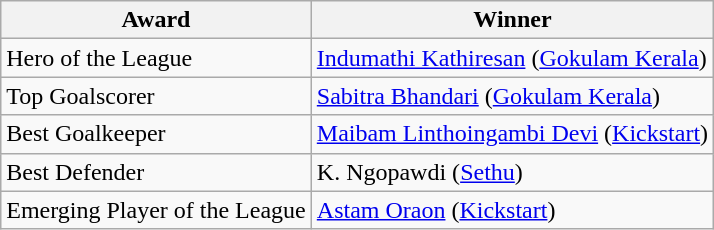<table class="wikitable">
<tr>
<th>Award</th>
<th>Winner</th>
</tr>
<tr>
<td>Hero of the League</td>
<td> <a href='#'>Indumathi Kathiresan</a> (<a href='#'>Gokulam Kerala</a>)</td>
</tr>
<tr>
<td>Top Goalscorer</td>
<td> <a href='#'>Sabitra Bhandari</a> (<a href='#'>Gokulam Kerala</a>)</td>
</tr>
<tr>
<td>Best Goalkeeper</td>
<td> <a href='#'>Maibam Linthoingambi Devi</a> (<a href='#'>Kickstart</a>)</td>
</tr>
<tr>
<td>Best Defender</td>
<td> K. Ngopawdi (<a href='#'>Sethu</a>)</td>
</tr>
<tr>
<td>Emerging Player of the League</td>
<td> <a href='#'>Astam Oraon</a> (<a href='#'>Kickstart</a>)</td>
</tr>
</table>
